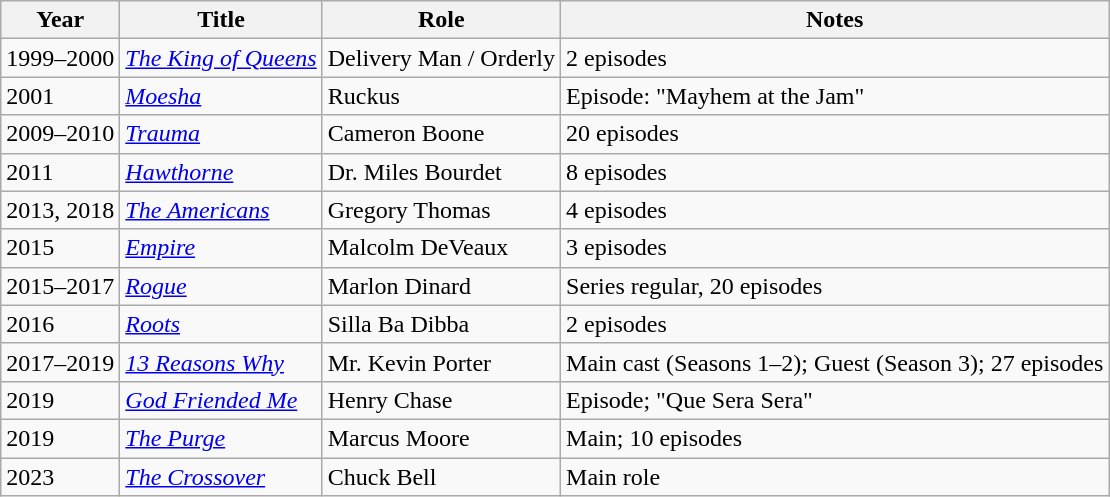<table class="wikitable sortable">
<tr>
<th>Year</th>
<th>Title</th>
<th>Role</th>
<th>Notes</th>
</tr>
<tr>
<td>1999–2000</td>
<td><em><a href='#'>The King of Queens</a></em></td>
<td>Delivery Man / Orderly</td>
<td>2 episodes</td>
</tr>
<tr>
<td>2001</td>
<td><em><a href='#'>Moesha</a></em></td>
<td>Ruckus</td>
<td>Episode: "Mayhem at the Jam"</td>
</tr>
<tr>
<td>2009–2010</td>
<td><em><a href='#'>Trauma</a></em></td>
<td>Cameron Boone</td>
<td>20 episodes</td>
</tr>
<tr>
<td>2011</td>
<td><em><a href='#'>Hawthorne</a></em></td>
<td>Dr. Miles Bourdet</td>
<td>8 episodes</td>
</tr>
<tr>
<td>2013, 2018</td>
<td><em><a href='#'>The Americans</a></em></td>
<td>Gregory Thomas</td>
<td>4 episodes</td>
</tr>
<tr>
<td>2015</td>
<td><em><a href='#'>Empire</a></em></td>
<td>Malcolm DeVeaux</td>
<td>3 episodes</td>
</tr>
<tr>
<td>2015–2017</td>
<td><em><a href='#'>Rogue</a></em></td>
<td>Marlon Dinard</td>
<td>Series regular, 20 episodes</td>
</tr>
<tr>
<td>2016</td>
<td><em><a href='#'>Roots</a></em></td>
<td>Silla Ba Dibba</td>
<td>2 episodes</td>
</tr>
<tr>
<td>2017–2019</td>
<td><em><a href='#'>13 Reasons Why</a></em></td>
<td>Mr. Kevin Porter</td>
<td>Main cast (Seasons 1–2); Guest (Season 3); 27 episodes</td>
</tr>
<tr>
<td>2019</td>
<td><em><a href='#'>God Friended Me</a></em></td>
<td>Henry Chase</td>
<td>Episode; "Que Sera Sera"</td>
</tr>
<tr>
<td>2019</td>
<td><em><a href='#'>The Purge</a></em></td>
<td>Marcus Moore</td>
<td>Main; 10 episodes</td>
</tr>
<tr>
<td>2023</td>
<td><em><a href='#'>The Crossover</a></em></td>
<td>Chuck Bell</td>
<td>Main role</td>
</tr>
</table>
